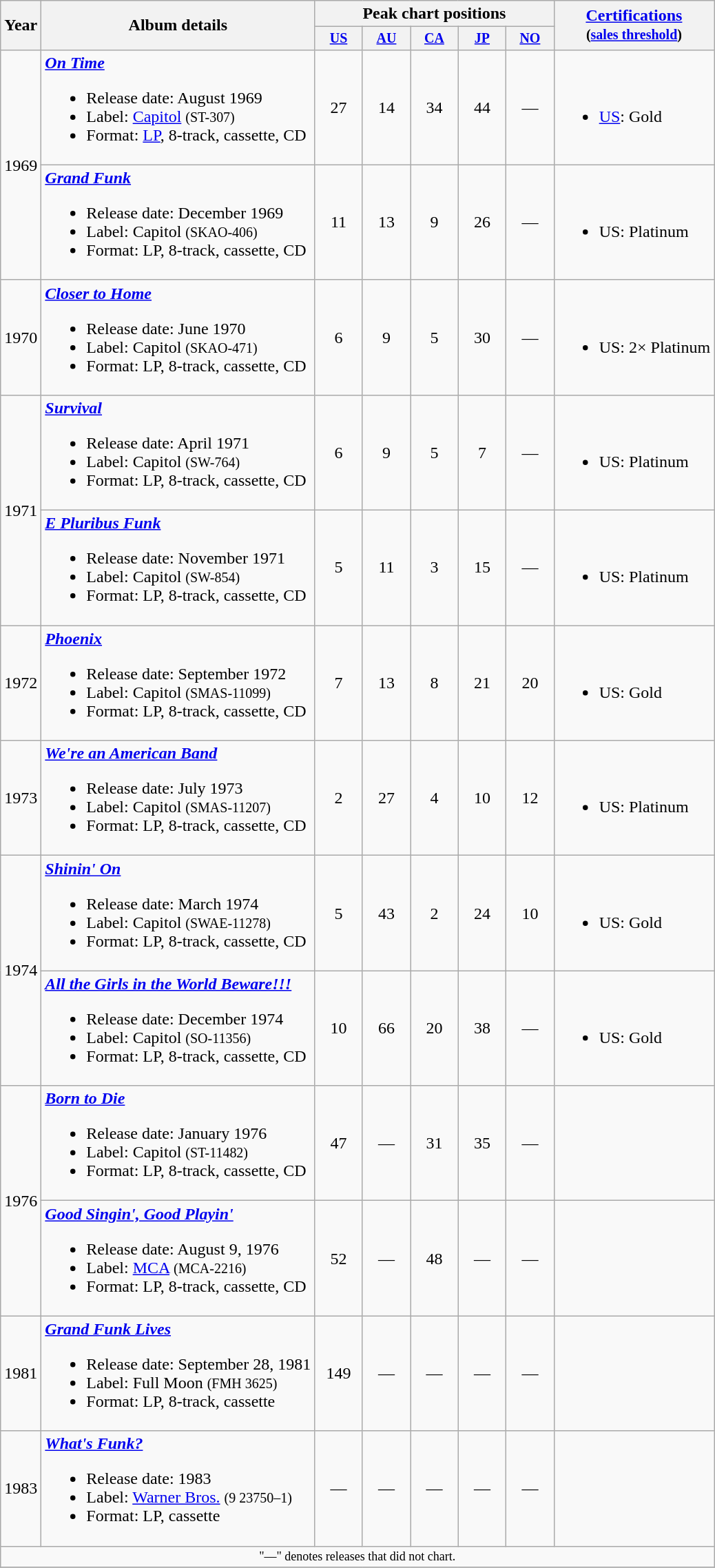<table class="wikitable" style="text-align:center;">
<tr>
<th rowspan="2">Year</th>
<th rowspan="2">Album details</th>
<th colspan="5">Peak chart positions</th>
<th rowspan="2"><a href='#'>Certifications</a><br><small>(<a href='#'>sales threshold</a>)</small></th>
</tr>
<tr style="font-size:smaller;">
<th width="40"><a href='#'>US</a><br></th>
<th width="40"><a href='#'>AU</a><br></th>
<th width="40"><a href='#'>CA</a><br></th>
<th width="40"><a href='#'>JP</a><br></th>
<th width="40"><a href='#'>NO</a><br></th>
</tr>
<tr>
<td rowspan="2">1969</td>
<td align="left"><strong><em><a href='#'>On Time</a></em></strong><br><ul><li>Release date: August 1969</li><li>Label: <a href='#'>Capitol</a> <small>(ST-307)</small></li><li>Format: <a href='#'>LP</a>, 8-track, cassette, CD</li></ul></td>
<td>27</td>
<td>14</td>
<td>34</td>
<td>44</td>
<td>—</td>
<td align="left"><br><ul><li><a href='#'>US</a>: Gold</li></ul></td>
</tr>
<tr>
<td align="left"><strong><em><a href='#'>Grand Funk</a></em></strong><br><ul><li>Release date: December 1969</li><li>Label: Capitol <small>(SKAO-406)</small></li><li>Format: LP, 8-track, cassette, CD</li></ul></td>
<td>11</td>
<td>13</td>
<td>9</td>
<td>26</td>
<td>—</td>
<td align="left"><br><ul><li>US: Platinum</li></ul></td>
</tr>
<tr>
<td>1970</td>
<td align="left"><strong><em><a href='#'>Closer to Home</a></em></strong><br><ul><li>Release date: June 1970</li><li>Label: Capitol <small>(SKAO-471)</small></li><li>Format: LP, 8-track, cassette, CD</li></ul></td>
<td>6</td>
<td>9</td>
<td>5</td>
<td>30</td>
<td>—</td>
<td align="left"><br><ul><li>US: 2× Platinum</li></ul></td>
</tr>
<tr>
<td rowspan="2">1971</td>
<td align="left"><strong><em><a href='#'>Survival</a></em></strong><br><ul><li>Release date: April 1971</li><li>Label: Capitol <small>(SW-764)</small></li><li>Format: LP, 8-track, cassette, CD</li></ul></td>
<td>6</td>
<td>9</td>
<td>5</td>
<td>7</td>
<td>—</td>
<td align="left"><br><ul><li>US: Platinum</li></ul></td>
</tr>
<tr>
<td align="left"><strong><em><a href='#'>E Pluribus Funk</a></em></strong><br><ul><li>Release date: November 1971</li><li>Label: Capitol <small>(SW-854)</small></li><li>Format: LP, 8-track, cassette, CD</li></ul></td>
<td>5</td>
<td>11</td>
<td>3</td>
<td>15</td>
<td>—</td>
<td align="left"><br><ul><li>US: Platinum</li></ul></td>
</tr>
<tr>
<td>1972</td>
<td align="left"><strong><em><a href='#'>Phoenix</a></em></strong><br><ul><li>Release date: September 1972</li><li>Label: Capitol <small>(SMAS-11099)</small></li><li>Format: LP, 8-track, cassette, CD</li></ul></td>
<td>7</td>
<td>13</td>
<td>8</td>
<td>21</td>
<td>20</td>
<td align="left"><br><ul><li>US: Gold</li></ul></td>
</tr>
<tr>
<td>1973</td>
<td align="left"><strong><em><a href='#'>We're an American Band</a></em></strong><br><ul><li>Release date: July 1973</li><li>Label: Capitol <small>(SMAS-11207)</small></li><li>Format: LP, 8-track, cassette, CD</li></ul></td>
<td>2</td>
<td>27</td>
<td>4</td>
<td>10</td>
<td>12</td>
<td align="left"><br><ul><li>US: Platinum</li></ul></td>
</tr>
<tr>
<td rowspan="2">1974</td>
<td align="left"><strong><em><a href='#'>Shinin' On</a></em></strong><br><ul><li>Release date: March 1974</li><li>Label: Capitol <small>(SWAE-11278)</small></li><li>Format: LP, 8-track, cassette, CD</li></ul></td>
<td>5</td>
<td>43</td>
<td>2</td>
<td>24</td>
<td>10</td>
<td align="left"><br><ul><li>US: Gold</li></ul></td>
</tr>
<tr>
<td align="left"><strong><em><a href='#'>All the Girls in the World Beware!!!</a></em></strong><br><ul><li>Release date: December 1974</li><li>Label: Capitol <small>(SO-11356)</small></li><li>Format: LP, 8-track, cassette, CD</li></ul></td>
<td>10</td>
<td>66</td>
<td>20</td>
<td>38</td>
<td>—</td>
<td align="left"><br><ul><li>US: Gold</li></ul></td>
</tr>
<tr>
<td rowspan="2">1976</td>
<td align="left"><strong><em><a href='#'>Born to Die</a></em></strong><br><ul><li>Release date: January 1976</li><li>Label: Capitol <small>(ST-11482)</small></li><li>Format: LP, 8-track, cassette, CD</li></ul></td>
<td>47</td>
<td>—</td>
<td>31</td>
<td>35</td>
<td>—</td>
<td></td>
</tr>
<tr>
<td align="left"><strong><em><a href='#'>Good Singin', Good Playin'</a></em></strong><br><ul><li>Release date: August 9, 1976</li><li>Label: <a href='#'>MCA</a> <small>(MCA-2216)</small></li><li>Format: LP, 8-track, cassette, CD</li></ul></td>
<td>52</td>
<td>—</td>
<td>48</td>
<td>—</td>
<td>—</td>
<td></td>
</tr>
<tr>
<td>1981</td>
<td align="left"><strong><em><a href='#'>Grand Funk Lives</a></em></strong><br><ul><li>Release date: September 28, 1981</li><li>Label: Full Moon <small>(FMH 3625)</small></li><li>Format: LP, 8-track, cassette</li></ul></td>
<td>149</td>
<td>—</td>
<td>—</td>
<td>—</td>
<td>—</td>
<td></td>
</tr>
<tr>
<td>1983</td>
<td align="left"><strong><em><a href='#'>What's Funk?</a></em></strong><br><ul><li>Release date: 1983</li><li>Label: <a href='#'>Warner Bros.</a> <small>(9 23750–1)</small></li><li>Format: LP, cassette</li></ul></td>
<td>—</td>
<td>—</td>
<td>—</td>
<td>—</td>
<td>—</td>
<td></td>
</tr>
<tr>
<td colspan="14" style="font-size:9pt">"—" denotes releases that did not chart.</td>
</tr>
<tr>
</tr>
</table>
